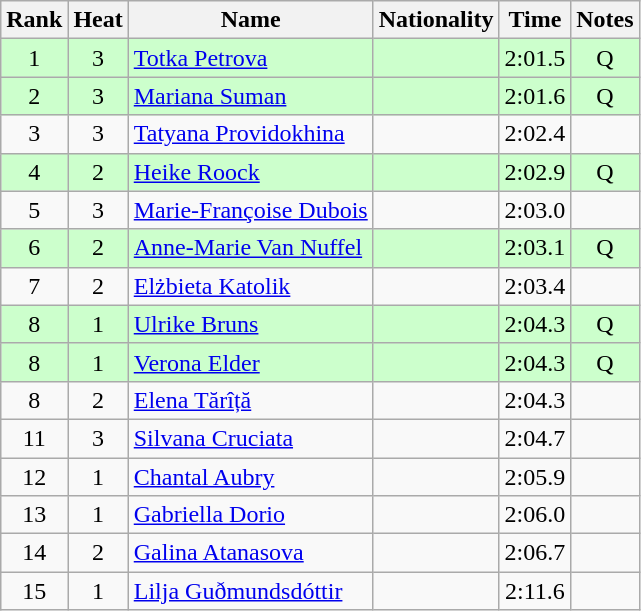<table class="wikitable sortable" style="text-align:center">
<tr>
<th>Rank</th>
<th>Heat</th>
<th>Name</th>
<th>Nationality</th>
<th>Time</th>
<th>Notes</th>
</tr>
<tr bgcolor=ccffcc>
<td>1</td>
<td>3</td>
<td align="left"><a href='#'>Totka Petrova</a></td>
<td align=left></td>
<td>2:01.5</td>
<td>Q</td>
</tr>
<tr bgcolor=ccffcc>
<td>2</td>
<td>3</td>
<td align="left"><a href='#'>Mariana Suman</a></td>
<td align=left></td>
<td>2:01.6</td>
<td>Q</td>
</tr>
<tr>
<td>3</td>
<td>3</td>
<td align="left"><a href='#'>Tatyana Providokhina</a></td>
<td align=left></td>
<td>2:02.4</td>
<td></td>
</tr>
<tr bgcolor=ccffcc>
<td>4</td>
<td>2</td>
<td align="left"><a href='#'>Heike Roock</a></td>
<td align=left></td>
<td>2:02.9</td>
<td>Q</td>
</tr>
<tr>
<td>5</td>
<td>3</td>
<td align="left"><a href='#'>Marie-Françoise Dubois</a></td>
<td align=left></td>
<td>2:03.0</td>
<td></td>
</tr>
<tr bgcolor=ccffcc>
<td>6</td>
<td>2</td>
<td align="left"><a href='#'>Anne-Marie Van Nuffel</a></td>
<td align=left></td>
<td>2:03.1</td>
<td>Q</td>
</tr>
<tr>
<td>7</td>
<td>2</td>
<td align="left"><a href='#'>Elżbieta Katolik</a></td>
<td align=left></td>
<td>2:03.4</td>
<td></td>
</tr>
<tr bgcolor=ccffcc>
<td>8</td>
<td>1</td>
<td align="left"><a href='#'>Ulrike Bruns</a></td>
<td align=left></td>
<td>2:04.3</td>
<td>Q</td>
</tr>
<tr bgcolor=ccffcc>
<td>8</td>
<td>1</td>
<td align="left"><a href='#'>Verona Elder</a></td>
<td align=left></td>
<td>2:04.3</td>
<td>Q</td>
</tr>
<tr>
<td>8</td>
<td>2</td>
<td align="left"><a href='#'>Elena Tărîță</a></td>
<td align=left></td>
<td>2:04.3</td>
<td></td>
</tr>
<tr>
<td>11</td>
<td>3</td>
<td align="left"><a href='#'>Silvana Cruciata</a></td>
<td align=left></td>
<td>2:04.7</td>
<td></td>
</tr>
<tr>
<td>12</td>
<td>1</td>
<td align="left"><a href='#'>Chantal Aubry</a></td>
<td align=left></td>
<td>2:05.9</td>
<td></td>
</tr>
<tr>
<td>13</td>
<td>1</td>
<td align="left"><a href='#'>Gabriella Dorio</a></td>
<td align=left></td>
<td>2:06.0</td>
<td></td>
</tr>
<tr>
<td>14</td>
<td>2</td>
<td align="left"><a href='#'>Galina Atanasova</a></td>
<td align=left></td>
<td>2:06.7</td>
<td></td>
</tr>
<tr>
<td>15</td>
<td>1</td>
<td align="left"><a href='#'>Lilja Guðmundsdóttir</a></td>
<td align=left></td>
<td>2:11.6</td>
<td></td>
</tr>
</table>
